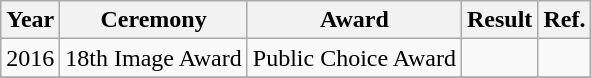<table class="wikitable">
<tr>
<th>Year</th>
<th>Ceremony</th>
<th>Award</th>
<th>Result</th>
<th>Ref.</th>
</tr>
<tr>
<td>2016</td>
<td>18th Image Award</td>
<td>Public Choice Award</td>
<td></td>
<td></td>
</tr>
<tr>
</tr>
</table>
